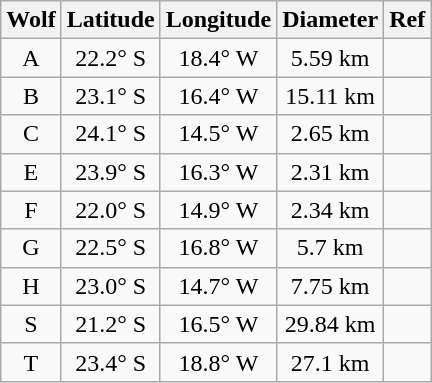<table class="wikitable" style="text-align: center;">
<tr>
<th>Wolf</th>
<th>Latitude</th>
<th>Longitude</th>
<th>Diameter</th>
<th>Ref</th>
</tr>
<tr>
<td>A</td>
<td>22.2° S</td>
<td>18.4° W</td>
<td>5.59 km</td>
<td></td>
</tr>
<tr>
<td>B</td>
<td>23.1° S</td>
<td>16.4° W</td>
<td>15.11 km</td>
<td></td>
</tr>
<tr>
<td>C</td>
<td>24.1° S</td>
<td>14.5° W</td>
<td>2.65 km</td>
<td></td>
</tr>
<tr>
<td>E</td>
<td>23.9° S</td>
<td>16.3° W</td>
<td>2.31 km</td>
<td></td>
</tr>
<tr>
<td>F</td>
<td>22.0° S</td>
<td>14.9° W</td>
<td>2.34 km</td>
<td></td>
</tr>
<tr>
<td>G</td>
<td>22.5° S</td>
<td>16.8° W</td>
<td>5.7 km</td>
<td></td>
</tr>
<tr>
<td>H</td>
<td>23.0° S</td>
<td>14.7° W</td>
<td>7.75 km</td>
<td></td>
</tr>
<tr>
<td>S</td>
<td>21.2° S</td>
<td>16.5° W</td>
<td>29.84 km</td>
<td></td>
</tr>
<tr>
<td>T</td>
<td>23.4° S</td>
<td>18.8° W</td>
<td>27.1 km</td>
<td></td>
</tr>
</table>
